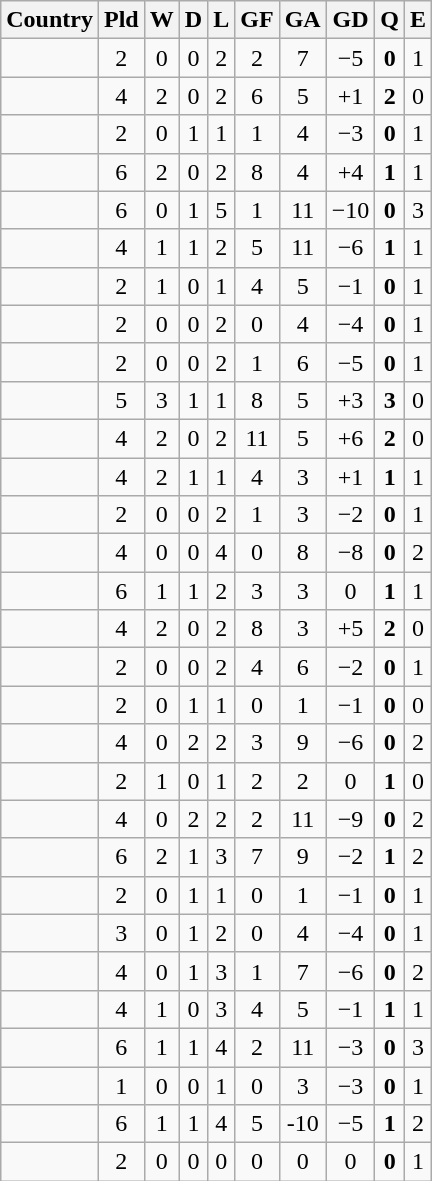<table class="wikitable sortable" style="text-align: center;">
<tr>
<th>Country</th>
<th>Pld</th>
<th>W</th>
<th>D</th>
<th>L</th>
<th>GF</th>
<th>GA</th>
<th>GD</th>
<th>Q</th>
<th>E</th>
</tr>
<tr>
<td align=left></td>
<td>2</td>
<td>0</td>
<td>0</td>
<td>2</td>
<td>2</td>
<td>7</td>
<td>−5</td>
<td><strong>0</strong></td>
<td>1</td>
</tr>
<tr>
<td align=left></td>
<td>4</td>
<td>2</td>
<td>0</td>
<td>2</td>
<td>6</td>
<td>5</td>
<td>+1</td>
<td><strong>2</strong></td>
<td>0</td>
</tr>
<tr>
<td align=left></td>
<td>2</td>
<td>0</td>
<td>1</td>
<td>1</td>
<td>1</td>
<td>4</td>
<td>−3</td>
<td><strong>0</strong></td>
<td>1</td>
</tr>
<tr>
<td align=left></td>
<td>6</td>
<td>2</td>
<td>0</td>
<td>2</td>
<td>8</td>
<td>4</td>
<td>+4</td>
<td><strong>1</strong></td>
<td>1</td>
</tr>
<tr>
<td align=left></td>
<td>6</td>
<td>0</td>
<td>1</td>
<td>5</td>
<td>1</td>
<td>11</td>
<td>−10</td>
<td><strong>0</strong></td>
<td>3</td>
</tr>
<tr>
<td align=left></td>
<td>4</td>
<td>1</td>
<td>1</td>
<td>2</td>
<td>5</td>
<td>11</td>
<td>−6</td>
<td><strong>1</strong></td>
<td>1</td>
</tr>
<tr>
<td align=left></td>
<td>2</td>
<td>1</td>
<td>0</td>
<td>1</td>
<td>4</td>
<td>5</td>
<td>−1</td>
<td><strong>0</strong></td>
<td>1</td>
</tr>
<tr>
<td align=left></td>
<td>2</td>
<td>0</td>
<td>0</td>
<td>2</td>
<td>0</td>
<td>4</td>
<td>−4</td>
<td><strong>0</strong></td>
<td>1</td>
</tr>
<tr>
<td align=left></td>
<td>2</td>
<td>0</td>
<td>0</td>
<td>2</td>
<td>1</td>
<td>6</td>
<td>−5</td>
<td><strong>0</strong></td>
<td>1</td>
</tr>
<tr>
<td align=left></td>
<td>5</td>
<td>3</td>
<td>1</td>
<td>1</td>
<td>8</td>
<td>5</td>
<td>+3</td>
<td><strong>3</strong></td>
<td>0</td>
</tr>
<tr>
<td align=left></td>
<td>4</td>
<td>2</td>
<td>0</td>
<td>2</td>
<td>11</td>
<td>5</td>
<td>+6</td>
<td><strong>2</strong></td>
<td>0</td>
</tr>
<tr>
<td align=left></td>
<td>4</td>
<td>2</td>
<td>1</td>
<td>1</td>
<td>4</td>
<td>3</td>
<td>+1</td>
<td><strong>1</strong></td>
<td>1</td>
</tr>
<tr>
<td align=left></td>
<td>2</td>
<td>0</td>
<td>0</td>
<td>2</td>
<td>1</td>
<td>3</td>
<td>−2</td>
<td><strong>0</strong></td>
<td>1</td>
</tr>
<tr>
<td align=left></td>
<td>4</td>
<td>0</td>
<td>0</td>
<td>4</td>
<td>0</td>
<td>8</td>
<td>−8</td>
<td><strong>0</strong></td>
<td>2</td>
</tr>
<tr>
<td align=left></td>
<td>6</td>
<td>1</td>
<td>1</td>
<td>2</td>
<td>3</td>
<td>3</td>
<td>0</td>
<td><strong>1</strong></td>
<td>1</td>
</tr>
<tr>
<td align=left></td>
<td>4</td>
<td>2</td>
<td>0</td>
<td>2</td>
<td>8</td>
<td>3</td>
<td>+5</td>
<td><strong>2</strong></td>
<td>0</td>
</tr>
<tr>
<td align=left></td>
<td>2</td>
<td>0</td>
<td>0</td>
<td>2</td>
<td>4</td>
<td>6</td>
<td>−2</td>
<td><strong>0</strong></td>
<td>1</td>
</tr>
<tr>
<td align=left></td>
<td>2</td>
<td>0</td>
<td>1</td>
<td>1</td>
<td>0</td>
<td>1</td>
<td>−1</td>
<td><strong>0</strong></td>
<td>0</td>
</tr>
<tr>
<td align=left></td>
<td>4</td>
<td>0</td>
<td>2</td>
<td>2</td>
<td>3</td>
<td>9</td>
<td>−6</td>
<td><strong>0</strong></td>
<td>2</td>
</tr>
<tr>
<td align=left></td>
<td>2</td>
<td>1</td>
<td>0</td>
<td>1</td>
<td>2</td>
<td>2</td>
<td>0</td>
<td><strong>1</strong></td>
<td>0</td>
</tr>
<tr>
<td align=left></td>
<td>4</td>
<td>0</td>
<td>2</td>
<td>2</td>
<td>2</td>
<td>11</td>
<td>−9</td>
<td><strong>0</strong></td>
<td>2</td>
</tr>
<tr>
<td align=left></td>
<td>6</td>
<td>2</td>
<td>1</td>
<td>3</td>
<td>7</td>
<td>9</td>
<td>−2</td>
<td><strong>1</strong></td>
<td>2</td>
</tr>
<tr>
<td align=left></td>
<td>2</td>
<td>0</td>
<td>1</td>
<td>1</td>
<td>0</td>
<td>1</td>
<td>−1</td>
<td><strong>0</strong></td>
<td>1</td>
</tr>
<tr>
<td align=left></td>
<td>3</td>
<td>0</td>
<td>1</td>
<td>2</td>
<td>0</td>
<td>4</td>
<td>−4</td>
<td><strong>0</strong></td>
<td>1</td>
</tr>
<tr>
<td align=left></td>
<td>4</td>
<td>0</td>
<td>1</td>
<td>3</td>
<td>1</td>
<td>7</td>
<td>−6</td>
<td><strong>0</strong></td>
<td>2</td>
</tr>
<tr>
<td align=left></td>
<td>4</td>
<td>1</td>
<td>0</td>
<td>3</td>
<td>4</td>
<td>5</td>
<td>−1</td>
<td><strong>1</strong></td>
<td>1</td>
</tr>
<tr>
<td align=left></td>
<td>6</td>
<td>1</td>
<td>1</td>
<td>4</td>
<td>2</td>
<td>11</td>
<td>−3</td>
<td><strong>0</strong></td>
<td>3</td>
</tr>
<tr>
<td align=left></td>
<td>1</td>
<td>0</td>
<td>0</td>
<td>1</td>
<td>0</td>
<td>3</td>
<td>−3</td>
<td><strong>0</strong></td>
<td>1</td>
</tr>
<tr>
<td align=left></td>
<td>6</td>
<td>1</td>
<td>1</td>
<td>4</td>
<td>5</td>
<td>-10</td>
<td>−5</td>
<td><strong>1</strong></td>
<td>2</td>
</tr>
<tr>
<td align=left></td>
<td>2</td>
<td>0</td>
<td>0</td>
<td>0</td>
<td>0</td>
<td>0</td>
<td>0</td>
<td><strong>0</strong></td>
<td>1</td>
</tr>
</table>
